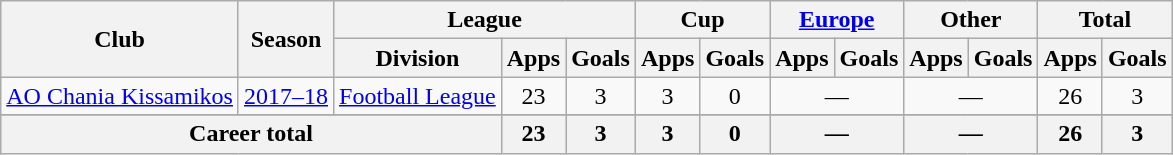<table class="wikitable" style="text-align:center">
<tr>
<th rowspan="2">Club</th>
<th rowspan="2">Season</th>
<th colspan="3">League</th>
<th colspan="2">Cup</th>
<th colspan="2"><a href='#'>Europe</a></th>
<th colspan="2">Other</th>
<th colspan="2">Total</th>
</tr>
<tr>
<th>Division</th>
<th>Apps</th>
<th>Goals</th>
<th>Apps</th>
<th>Goals</th>
<th>Apps</th>
<th>Goals</th>
<th>Apps</th>
<th>Goals</th>
<th>Apps</th>
<th>Goals</th>
</tr>
<tr>
<td rowspan="1" valign="center"><a href='#'>AO Chania Kissamikos</a></td>
<td><a href='#'>2017–18</a></td>
<td rowspan="1"><a href='#'>Football League</a></td>
<td>23</td>
<td>3</td>
<td>3</td>
<td>0</td>
<td colspan="2">—</td>
<td colspan="2">—</td>
<td>26</td>
<td>3</td>
</tr>
<tr>
</tr>
<tr>
<th colspan="3">Career total</th>
<th>23</th>
<th>3</th>
<th>3</th>
<th>0</th>
<th colspan="2">—</th>
<th colspan="2">—</th>
<th>26</th>
<th>3</th>
</tr>
</table>
